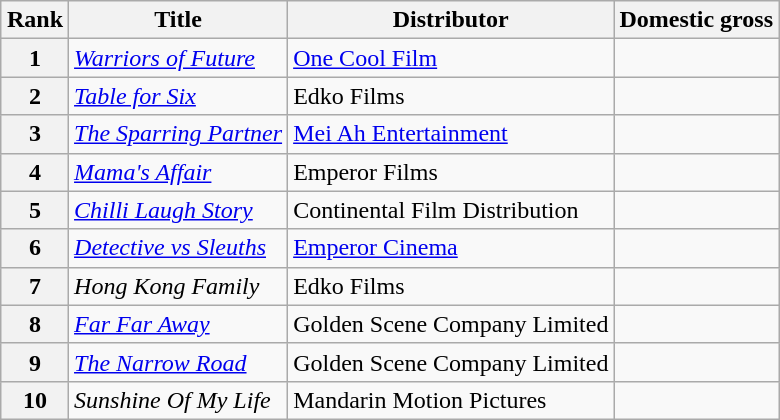<table class="wikitable sortable" style="margin:auto; margin:auto;">
<tr>
<th>Rank</th>
<th>Title</th>
<th>Distributor</th>
<th>Domestic gross</th>
</tr>
<tr>
<th style="text-align:center;">1</th>
<td><em><a href='#'>Warriors of Future</a></em></td>
<td><a href='#'>One Cool Film</a></td>
<td></td>
</tr>
<tr>
<th style="text-align:center;">2</th>
<td><em><a href='#'>Table for Six</a></em></td>
<td>Edko Films</td>
<td></td>
</tr>
<tr>
<th style="text-align:center;">3</th>
<td><em><a href='#'>The Sparring Partner</a></em></td>
<td><a href='#'>Mei Ah Entertainment</a></td>
<td></td>
</tr>
<tr>
<th style="text-align:center;">4</th>
<td><em><a href='#'>Mama's Affair</a></em></td>
<td>Emperor Films</td>
<td></td>
</tr>
<tr>
<th style="text-align:center;">5</th>
<td><em><a href='#'>Chilli Laugh Story</a></em></td>
<td>Continental Film Distribution</td>
<td></td>
</tr>
<tr>
<th style="text-align:center;">6</th>
<td><em><a href='#'>Detective vs Sleuths</a></em></td>
<td><a href='#'>Emperor Cinema</a></td>
<td></td>
</tr>
<tr>
<th style="text-align:center;">7</th>
<td><em>Hong Kong Family</em></td>
<td>Edko Films</td>
<td></td>
</tr>
<tr>
<th style="text-align:center;">8</th>
<td><em><a href='#'>Far Far Away</a></em></td>
<td>Golden Scene Company Limited</td>
<td></td>
</tr>
<tr>
<th style="text-align:center;">9</th>
<td><em><a href='#'>The Narrow Road</a></em></td>
<td>Golden Scene Company Limited</td>
<td></td>
</tr>
<tr>
<th style="text-align:center;">10</th>
<td><em>Sunshine Of My Life</em></td>
<td>Mandarin Motion Pictures</td>
<td></td>
</tr>
</table>
